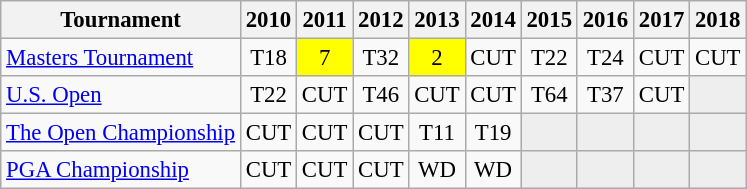<table class="wikitable" style="font-size:95%;text-align:center;">
<tr>
<th>Tournament</th>
<th>2010</th>
<th>2011</th>
<th>2012</th>
<th>2013</th>
<th>2014</th>
<th>2015</th>
<th>2016</th>
<th>2017</th>
<th>2018</th>
</tr>
<tr>
<td align=left><a href='#'>Masters Tournament</a></td>
<td>T18</td>
<td style="background:yellow;">7</td>
<td>T32</td>
<td style="background:yellow;">2</td>
<td>CUT</td>
<td>T22</td>
<td>T24</td>
<td>CUT</td>
<td>CUT</td>
</tr>
<tr>
<td align=left><a href='#'>U.S. Open</a></td>
<td>T22</td>
<td>CUT</td>
<td>T46</td>
<td>CUT</td>
<td>CUT</td>
<td>T64</td>
<td>T37</td>
<td>CUT</td>
<td style="background:#eeeeee;"></td>
</tr>
<tr>
<td align=left><a href='#'>The Open Championship</a></td>
<td>CUT</td>
<td>CUT</td>
<td>CUT</td>
<td>T11</td>
<td>T19</td>
<td style="background:#eeeeee;"></td>
<td style="background:#eeeeee;"></td>
<td style="background:#eeeeee;"></td>
<td style="background:#eeeeee;"></td>
</tr>
<tr>
<td align=left><a href='#'>PGA Championship</a></td>
<td>CUT</td>
<td>CUT</td>
<td>CUT</td>
<td>WD</td>
<td>WD</td>
<td style="background:#eeeeee;"></td>
<td style="background:#eeeeee;"></td>
<td style="background:#eeeeee;"></td>
<td style="background:#eeeeee;"></td>
</tr>
</table>
